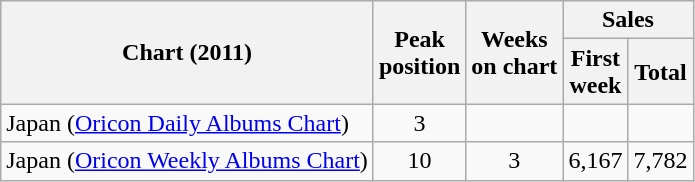<table class="wikitable sortable" border="1">
<tr>
<th rowspan="2">Chart (2011)</th>
<th rowspan="2">Peak<br>position</th>
<th rowspan="2">Weeks<br>on chart</th>
<th colspan="2">Sales</th>
</tr>
<tr>
<th>First<br>week</th>
<th>Total</th>
</tr>
<tr>
<td>Japan (<a href='#'>Oricon Daily Albums Chart</a>)</td>
<td style="text-align:center;">3</td>
<td style="text-align:center;"></td>
<td style="text-align:center;"></td>
<td></td>
</tr>
<tr>
<td>Japan (<a href='#'>Oricon Weekly Albums Chart</a>)</td>
<td style="text-align:center;">10</td>
<td style="text-align:center;">3</td>
<td style="text-align:center;">6,167</td>
<td style="text-align:center;">7,782</td>
</tr>
</table>
